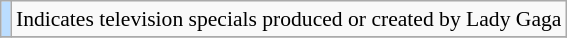<table class="wikitable" style="font-size:90%;">
<tr>
<td style="background-color:#bbddff"> </td>
<td>Indicates television specials produced or created by Lady Gaga</td>
</tr>
<tr>
</tr>
</table>
